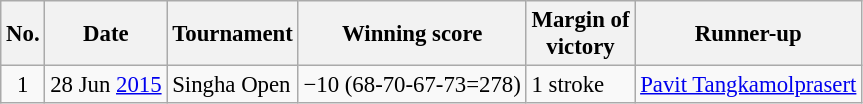<table class="wikitable" style="font-size:95%;">
<tr>
<th>No.</th>
<th>Date</th>
<th>Tournament</th>
<th>Winning score</th>
<th>Margin of<br>victory</th>
<th>Runner-up</th>
</tr>
<tr>
<td align=center>1</td>
<td align=right>28 Jun <a href='#'>2015</a></td>
<td>Singha Open</td>
<td>−10 (68-70-67-73=278)</td>
<td>1 stroke</td>
<td> <a href='#'>Pavit Tangkamolprasert</a></td>
</tr>
</table>
